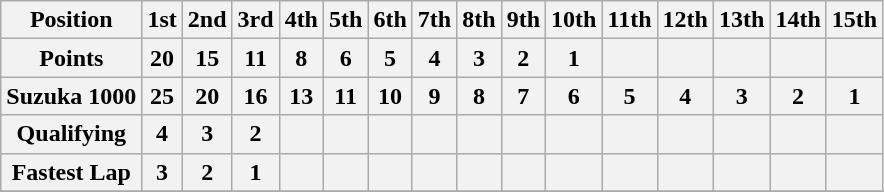<table class="wikitable">
<tr>
<th>Position</th>
<th>1st</th>
<th>2nd</th>
<th>3rd</th>
<th>4th</th>
<th>5th</th>
<th>6th</th>
<th>7th</th>
<th>8th</th>
<th>9th</th>
<th>10th</th>
<th>11th</th>
<th>12th</th>
<th>13th</th>
<th>14th</th>
<th>15th</th>
</tr>
<tr>
<th>Points</th>
<th>20</th>
<th>15</th>
<th>11</th>
<th>8</th>
<th>6</th>
<th>5</th>
<th>4</th>
<th>3</th>
<th>2</th>
<th>1</th>
<th></th>
<th></th>
<th></th>
<th></th>
<th></th>
</tr>
<tr>
<th>Suzuka 1000</th>
<th>25</th>
<th>20</th>
<th>16</th>
<th>13</th>
<th>11</th>
<th>10</th>
<th>9</th>
<th>8</th>
<th>7</th>
<th>6</th>
<th>5</th>
<th>4</th>
<th>3</th>
<th>2</th>
<th>1</th>
</tr>
<tr>
<th>Qualifying</th>
<th>4</th>
<th>3</th>
<th>2</th>
<th></th>
<th></th>
<th></th>
<th></th>
<th></th>
<th></th>
<th></th>
<th></th>
<th></th>
<th></th>
<th></th>
<th></th>
</tr>
<tr>
<th>Fastest Lap</th>
<th>3</th>
<th>2</th>
<th>1</th>
<th></th>
<th></th>
<th></th>
<th></th>
<th></th>
<th></th>
<th></th>
<th></th>
<th></th>
<th></th>
<th></th>
<th></th>
</tr>
<tr>
</tr>
</table>
